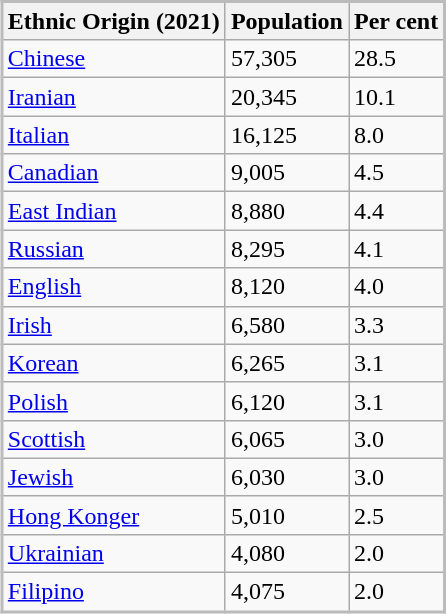<table class="wikitable" style="float:right; border: 2px solid #BBB; margin: .6em 0 0 .8em">
<tr>
<th>Ethnic Origin (2021)</th>
<th>Population</th>
<th>Per cent</th>
</tr>
<tr>
<td><a href='#'>Chinese</a></td>
<td>57,305</td>
<td>28.5</td>
</tr>
<tr>
<td><a href='#'>Iranian</a></td>
<td>20,345</td>
<td>10.1</td>
</tr>
<tr>
<td><a href='#'>Italian</a></td>
<td>16,125</td>
<td>8.0</td>
</tr>
<tr>
<td><a href='#'>Canadian</a></td>
<td>9,005</td>
<td>4.5</td>
</tr>
<tr>
<td><a href='#'>East Indian</a></td>
<td>8,880</td>
<td>4.4</td>
</tr>
<tr>
<td><a href='#'>Russian</a></td>
<td>8,295</td>
<td>4.1</td>
</tr>
<tr>
<td><a href='#'>English</a></td>
<td>8,120</td>
<td>4.0</td>
</tr>
<tr>
<td><a href='#'>Irish</a></td>
<td>6,580</td>
<td>3.3</td>
</tr>
<tr>
<td><a href='#'>Korean</a></td>
<td>6,265</td>
<td>3.1</td>
</tr>
<tr>
<td><a href='#'>Polish</a></td>
<td>6,120</td>
<td>3.1</td>
</tr>
<tr>
<td><a href='#'>Scottish</a></td>
<td>6,065</td>
<td>3.0</td>
</tr>
<tr>
<td><a href='#'>Jewish</a></td>
<td>6,030</td>
<td>3.0</td>
</tr>
<tr>
<td><a href='#'>Hong Konger</a></td>
<td>5,010</td>
<td>2.5</td>
</tr>
<tr>
<td><a href='#'>Ukrainian</a></td>
<td>4,080</td>
<td>2.0</td>
</tr>
<tr>
<td><a href='#'>Filipino</a></td>
<td>4,075</td>
<td>2.0</td>
</tr>
</table>
